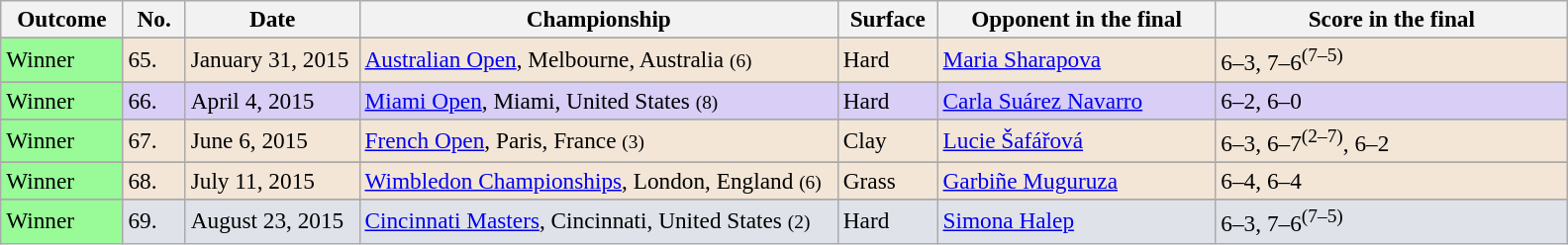<table class="sortable wikitable" style=font-size:97%>
<tr>
<th width=75>Outcome</th>
<th width=35>No.</th>
<th width=110>Date</th>
<th width=315>Championship</th>
<th width=60>Surface</th>
<th width=180>Opponent in the final</th>
<th width=230>Score in the final</th>
</tr>
<tr>
</tr>
<tr bgcolor=#F3E6D7>
<td bgcolor=98FB98>Winner</td>
<td>65.</td>
<td>January 31, 2015</td>
<td><a href='#'>Australian Open</a>, Melbourne, Australia <small>(6)</small></td>
<td>Hard</td>
<td> <a href='#'>Maria Sharapova</a></td>
<td>6–3, 7–6<sup>(7–5)</sup></td>
</tr>
<tr>
</tr>
<tr bgcolor=#D8CEF6>
<td bgcolor=98FB98>Winner</td>
<td>66.</td>
<td>April 4, 2015</td>
<td><a href='#'>Miami Open</a>, Miami, United States <small>(8)</small></td>
<td>Hard</td>
<td> <a href='#'>Carla Suárez Navarro</a></td>
<td>6–2, 6–0</td>
</tr>
<tr>
</tr>
<tr bgcolor=#F3E6D7>
<td bgcolor=98FB98>Winner</td>
<td>67.</td>
<td>June 6, 2015</td>
<td><a href='#'>French Open</a>, Paris, France <small>(3)</small></td>
<td>Clay</td>
<td> <a href='#'>Lucie Šafářová</a></td>
<td>6–3, 6–7<sup>(2–7)</sup>, 6–2</td>
</tr>
<tr>
</tr>
<tr bgcolor=#F3E6D7>
<td bgcolor=98FB98>Winner</td>
<td>68.</td>
<td>July 11, 2015</td>
<td><a href='#'>Wimbledon Championships</a>, London, England <small>(6)</small></td>
<td>Grass</td>
<td> <a href='#'>Garbiñe Muguruza</a></td>
<td>6–4, 6–4</td>
</tr>
<tr>
</tr>
<tr bgcolor=#dfe2e9>
<td bgcolor=98FB98>Winner</td>
<td>69.</td>
<td>August 23, 2015</td>
<td><a href='#'>Cincinnati Masters</a>, Cincinnati, United States <small>(2)</small></td>
<td>Hard</td>
<td> <a href='#'>Simona Halep</a></td>
<td>6–3, 7–6<sup>(7–5)</sup></td>
</tr>
</table>
